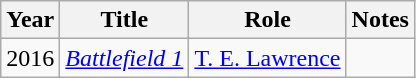<table class="wikitable">
<tr>
<th>Year</th>
<th>Title</th>
<th>Role</th>
<th>Notes</th>
</tr>
<tr>
<td>2016</td>
<td><em><a href='#'>Battlefield 1</a></em></td>
<td><a href='#'>T. E. Lawrence</a></td>
<td></td>
</tr>
</table>
